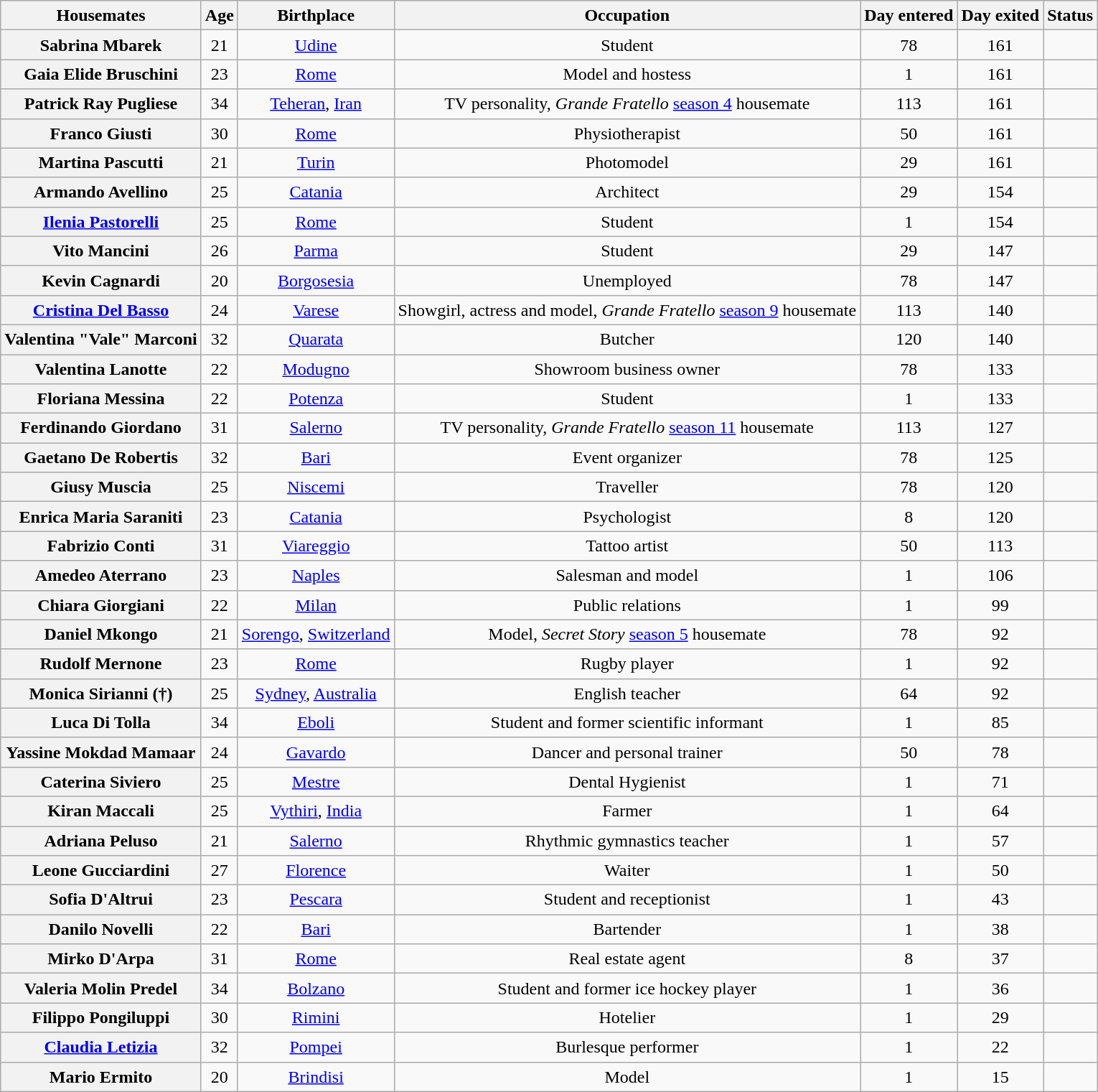<table class="wikitable sortable" style="text-align:center; line-height:20px; width:auto;">
<tr>
<th>Housemates</th>
<th>Age</th>
<th>Birthplace</th>
<th>Occupation</th>
<th>Day entered</th>
<th>Day exited</th>
<th>Status</th>
</tr>
<tr>
<th>Sabrina Mbarek</th>
<td>21</td>
<td><a href='#'>Udine</a></td>
<td>Student</td>
<td>78</td>
<td>161</td>
<td></td>
</tr>
<tr>
<th>Gaia Elide Bruschini</th>
<td>23</td>
<td><a href='#'>Rome</a></td>
<td>Model and hostess</td>
<td>1</td>
<td>161</td>
<td></td>
</tr>
<tr>
<th>Patrick Ray Pugliese</th>
<td>34</td>
<td><a href='#'>Teheran</a>, <a href='#'>Iran</a></td>
<td>TV personality, <em>Grande Fratello</em> <a href='#'>season 4</a> housemate</td>
<td>113</td>
<td>161</td>
<td></td>
</tr>
<tr>
<th>Franco Giusti</th>
<td>30</td>
<td><a href='#'>Rome</a></td>
<td>Physiotherapist</td>
<td>50</td>
<td>161</td>
<td></td>
</tr>
<tr>
<th>Martina Pascutti</th>
<td>21</td>
<td><a href='#'>Turin</a></td>
<td>Photomodel</td>
<td>29</td>
<td>161</td>
<td></td>
</tr>
<tr>
<th>Armando Avellino</th>
<td>25</td>
<td><a href='#'>Catania</a></td>
<td>Architect</td>
<td>29</td>
<td>154</td>
<td></td>
</tr>
<tr>
<th><a href='#'>Ilenia Pastorelli</a></th>
<td>25</td>
<td><a href='#'>Rome</a></td>
<td>Student</td>
<td>1</td>
<td>154</td>
<td></td>
</tr>
<tr>
<th>Vito Mancini</th>
<td>26</td>
<td><a href='#'>Parma</a></td>
<td>Student</td>
<td>29</td>
<td>147</td>
<td></td>
</tr>
<tr>
<th>Kevin Cagnardi</th>
<td>20</td>
<td><a href='#'>Borgosesia</a></td>
<td>Unemployed</td>
<td>78</td>
<td>147</td>
<td></td>
</tr>
<tr>
<th><a href='#'>Cristina Del Basso</a></th>
<td>24</td>
<td><a href='#'>Varese</a></td>
<td>Showgirl, actress and model, <em>Grande Fratello</em> <a href='#'>season 9</a> housemate</td>
<td>113</td>
<td>140</td>
<td></td>
</tr>
<tr>
<th>Valentina "Vale" Marconi</th>
<td>32</td>
<td><a href='#'>Quarata</a></td>
<td>Butcher</td>
<td>120</td>
<td>140</td>
<td></td>
</tr>
<tr>
<th>Valentina Lanotte</th>
<td>22</td>
<td><a href='#'>Modugno</a></td>
<td>Showroom business owner</td>
<td>78</td>
<td>133</td>
<td></td>
</tr>
<tr>
<th>Floriana Messina</th>
<td>22</td>
<td><a href='#'>Potenza</a></td>
<td>Student</td>
<td>1</td>
<td>133</td>
<td></td>
</tr>
<tr>
<th>Ferdinando Giordano</th>
<td>31</td>
<td><a href='#'>Salerno</a></td>
<td>TV personality, <em>Grande Fratello</em> <a href='#'>season 11</a> housemate</td>
<td>113</td>
<td>127</td>
<td></td>
</tr>
<tr>
<th>Gaetano De Robertis</th>
<td>32</td>
<td><a href='#'>Bari</a></td>
<td>Event organizer</td>
<td>78</td>
<td>125</td>
<td></td>
</tr>
<tr>
<th>Giusy Muscia</th>
<td>25</td>
<td><a href='#'>Niscemi</a></td>
<td>Traveller</td>
<td>78</td>
<td>120</td>
<td></td>
</tr>
<tr>
<th>Enrica Maria Saraniti</th>
<td>23</td>
<td><a href='#'>Catania</a></td>
<td>Psychologist</td>
<td>8</td>
<td>120</td>
<td></td>
</tr>
<tr>
<th>Fabrizio Conti</th>
<td>31</td>
<td><a href='#'>Viareggio</a></td>
<td>Tattoo artist</td>
<td>50</td>
<td>113</td>
<td></td>
</tr>
<tr>
<th>Amedeo Aterrano</th>
<td>23</td>
<td><a href='#'>Naples</a></td>
<td>Salesman and model</td>
<td>1</td>
<td>106</td>
<td></td>
</tr>
<tr>
<th>Chiara Giorgiani</th>
<td>22</td>
<td><a href='#'>Milan</a></td>
<td>Public relations</td>
<td>1</td>
<td>99</td>
<td></td>
</tr>
<tr>
<th>Daniel Mkongo</th>
<td>21</td>
<td><a href='#'>Sorengo</a>, <a href='#'>Switzerland</a></td>
<td>Model, <em>Secret Story</em> <a href='#'>season 5</a> housemate</td>
<td>78</td>
<td>92</td>
<td></td>
</tr>
<tr>
<th>Rudolf Mernone</th>
<td>23</td>
<td><a href='#'>Rome</a></td>
<td>Rugby player</td>
<td>1</td>
<td>92</td>
<td></td>
</tr>
<tr>
<th>Monica Sirianni (†)</th>
<td>25</td>
<td><a href='#'>Sydney</a>, <a href='#'>Australia</a></td>
<td>English teacher</td>
<td>64</td>
<td>92</td>
<td></td>
</tr>
<tr>
<th>Luca Di Tolla</th>
<td>34</td>
<td><a href='#'>Eboli</a></td>
<td>Student and former scientific informant</td>
<td>1</td>
<td>85</td>
<td></td>
</tr>
<tr>
<th>Yassine Mokdad Mamaar</th>
<td>24</td>
<td><a href='#'>Gavardo</a></td>
<td>Dancer and personal trainer</td>
<td>50</td>
<td>78</td>
<td></td>
</tr>
<tr>
<th>Caterina Siviero</th>
<td>25</td>
<td><a href='#'>Mestre</a></td>
<td>Dental Hygienist</td>
<td>1</td>
<td>71</td>
<td></td>
</tr>
<tr>
<th>Kiran Maccali</th>
<td>25</td>
<td><a href='#'>Vythiri</a>, <a href='#'>India</a></td>
<td>Farmer</td>
<td>1</td>
<td>64</td>
<td></td>
</tr>
<tr>
<th>Adriana Peluso</th>
<td>21</td>
<td><a href='#'>Salerno</a></td>
<td>Rhythmic gymnastics teacher</td>
<td>1</td>
<td>57</td>
<td></td>
</tr>
<tr>
<th>Leone Gucciardini</th>
<td>27</td>
<td><a href='#'>Florence</a></td>
<td>Waiter</td>
<td>1</td>
<td>50</td>
<td></td>
</tr>
<tr>
<th>Sofia D'Altrui</th>
<td>23</td>
<td><a href='#'>Pescara</a></td>
<td>Student and receptionist</td>
<td>1</td>
<td>43</td>
<td></td>
</tr>
<tr>
<th>Danilo Novelli</th>
<td>22</td>
<td><a href='#'>Bari</a></td>
<td>Bartender</td>
<td>1</td>
<td>38</td>
<td></td>
</tr>
<tr>
<th>Mirko D'Arpa</th>
<td>31</td>
<td><a href='#'>Rome</a></td>
<td>Real estate agent</td>
<td>8</td>
<td>37</td>
<td></td>
</tr>
<tr>
<th>Valeria Molin Predel</th>
<td>34</td>
<td><a href='#'>Bolzano</a></td>
<td>Student and former ice hockey player</td>
<td>1</td>
<td>36</td>
<td></td>
</tr>
<tr>
<th>Filippo Pongiluppi</th>
<td>30</td>
<td><a href='#'>Rimini</a></td>
<td>Hotelier</td>
<td>1</td>
<td>29</td>
<td></td>
</tr>
<tr>
<th><a href='#'>Claudia Letizia</a></th>
<td>32</td>
<td><a href='#'>Pompei</a></td>
<td>Burlesque performer</td>
<td>1</td>
<td>22</td>
<td></td>
</tr>
<tr>
<th>Mario Ermito</th>
<td>20</td>
<td><a href='#'>Brindisi</a></td>
<td>Model</td>
<td>1</td>
<td>15</td>
<td></td>
</tr>
</table>
